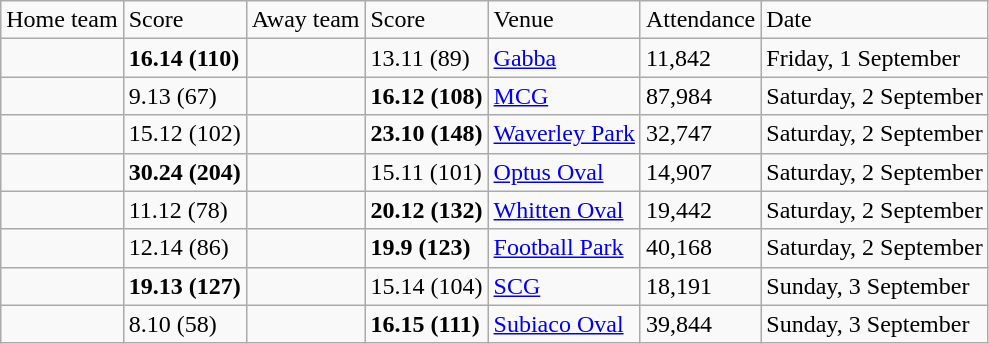<table class="wikitable" style="text-align:left">
<tr>
<td>Home team</td>
<td>Score</td>
<td>Away team</td>
<td>Score</td>
<td>Venue</td>
<td>Attendance</td>
<td>Date</td>
</tr>
<tr>
<td><strong></strong></td>
<td><strong>16.14 (110)</strong></td>
<td></td>
<td>13.11 (89)</td>
<td><a href='#'>Gabba</a></td>
<td>11,842</td>
<td>Friday, 1 September</td>
</tr>
<tr>
<td></td>
<td>9.13 (67)</td>
<td><strong></strong></td>
<td><strong>16.12 (108)</strong></td>
<td><a href='#'>MCG</a></td>
<td>87,984</td>
<td>Saturday, 2 September</td>
</tr>
<tr>
<td></td>
<td>15.12 (102)</td>
<td><strong></strong></td>
<td><strong>23.10 (148)</strong></td>
<td><a href='#'>Waverley Park</a></td>
<td>32,747</td>
<td>Saturday, 2 September</td>
</tr>
<tr>
<td><strong></strong></td>
<td><strong>30.24 (204)</strong></td>
<td></td>
<td>15.11 (101)</td>
<td><a href='#'>Optus Oval</a></td>
<td>14,907</td>
<td>Saturday, 2 September</td>
</tr>
<tr>
<td></td>
<td>11.12 (78)</td>
<td><strong></strong></td>
<td><strong>20.12 (132)</strong></td>
<td><a href='#'>Whitten Oval</a></td>
<td>19,442</td>
<td>Saturday, 2 September</td>
</tr>
<tr>
<td></td>
<td>12.14 (86)</td>
<td><strong></strong></td>
<td><strong>19.9 (123)</strong></td>
<td><a href='#'>Football Park</a></td>
<td>40,168</td>
<td>Saturday, 2 September</td>
</tr>
<tr>
<td><strong></strong></td>
<td><strong>19.13 (127)</strong></td>
<td></td>
<td>15.14 (104)</td>
<td><a href='#'>SCG</a></td>
<td>18,191</td>
<td>Sunday, 3 September</td>
</tr>
<tr>
<td></td>
<td>8.10 (58)</td>
<td><strong></strong></td>
<td><strong>16.15 (111)</strong></td>
<td><a href='#'>Subiaco Oval</a></td>
<td>39,844</td>
<td>Sunday, 3 September</td>
</tr>
</table>
